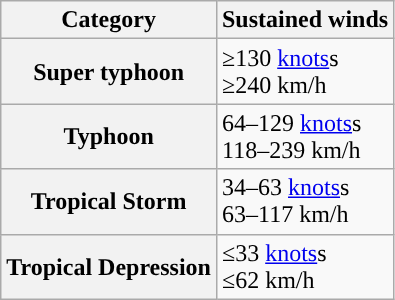<table class="wikitable floatright">
<tr>
<th>Category</th>
<th>Sustained winds</th>
</tr>
<tr style="background-color:#">
<th>Super typhoon</th>
<td>≥130 <a href='#'>knots</a>s<br>≥240 km/h</td>
</tr>
<tr style="background-color:#">
<th>Typhoon</th>
<td>64–129 <a href='#'>knots</a>s<br>118–239 km/h</td>
</tr>
<tr style="background-color:#">
<th>Tropical Storm</th>
<td>34–63 <a href='#'>knots</a>s<br>63–117 km/h</td>
</tr>
<tr style="background-color:#">
<th>Tropical Depression</th>
<td>≤33 <a href='#'>knots</a>s<br>≤62 km/h</td>
</tr>
</table>
